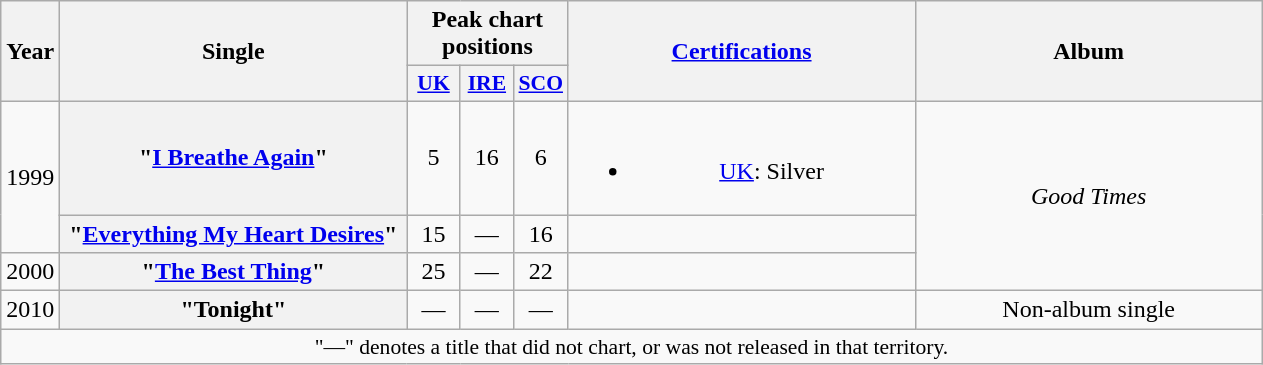<table class="wikitable plainrowheaders" style="text-align:center;">
<tr>
<th scope="col" rowspan="2" style="width:2em;">Year</th>
<th scope="col" rowspan="2" style="width:14em;">Single</th>
<th scope="col" colspan="3">Peak chart positions</th>
<th scope="col" rowspan="2" style="width:14em;"><a href='#'>Certifications</a></th>
<th scope="col" rowspan="2" style="width:14em;">Album</th>
</tr>
<tr>
<th scope="col" style="width:2em; font-size:90%;"><a href='#'>UK</a><br></th>
<th scope="col" style="width:2em; font-size:90%;"><a href='#'>IRE</a><br></th>
<th scope="col" style="width:2em; font-size:90%;"><a href='#'>SCO</a><br></th>
</tr>
<tr>
<td rowspan="2">1999</td>
<th scope="row">"<a href='#'>I Breathe Again</a>"</th>
<td align="center">5</td>
<td align="center">16</td>
<td align="center">6</td>
<td><br><ul><li><a href='#'>UK</a>: Silver</li></ul></td>
<td align="center" rowspan="3"><em>Good Times</em></td>
</tr>
<tr>
<th scope="row">"<a href='#'>Everything My Heart Desires</a>"</th>
<td align="center">15</td>
<td align="center">—</td>
<td align="center">16</td>
<td></td>
</tr>
<tr>
<td>2000</td>
<th scope="row">"<a href='#'>The Best Thing</a>"</th>
<td align="center">25</td>
<td align="center">—</td>
<td align="center">22</td>
<td></td>
</tr>
<tr>
<td>2010</td>
<th scope="row">"Tonight"</th>
<td align="center">—</td>
<td align="center">—</td>
<td align="center">—</td>
<td></td>
<td>Non-album single</td>
</tr>
<tr>
<td colspan="15" style="font-size:90%">"—" denotes a title that did not chart, or was not released in that territory.</td>
</tr>
</table>
